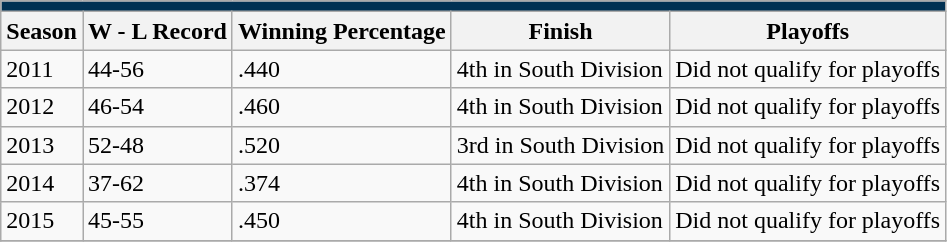<table class="wikitable">
<tr>
<th colspan="5"  style="background:#003153; color:yellow;"></th>
</tr>
<tr>
<th>Season</th>
<th>W - L Record</th>
<th>Winning Percentage</th>
<th>Finish</th>
<th>Playoffs</th>
</tr>
<tr>
<td>2011</td>
<td>44-56</td>
<td>.440</td>
<td>4th in South Division</td>
<td>Did not qualify for playoffs</td>
</tr>
<tr>
<td>2012</td>
<td>46-54</td>
<td>.460</td>
<td>4th in South Division</td>
<td>Did not qualify for playoffs</td>
</tr>
<tr>
<td>2013</td>
<td>52-48</td>
<td>.520</td>
<td>3rd in South Division</td>
<td>Did not qualify for playoffs</td>
</tr>
<tr>
<td>2014</td>
<td>37-62</td>
<td>.374</td>
<td>4th in South Division</td>
<td>Did not qualify for playoffs</td>
</tr>
<tr>
<td>2015</td>
<td>45-55</td>
<td>.450</td>
<td>4th in South Division</td>
<td>Did not qualify for playoffs</td>
</tr>
<tr>
</tr>
</table>
